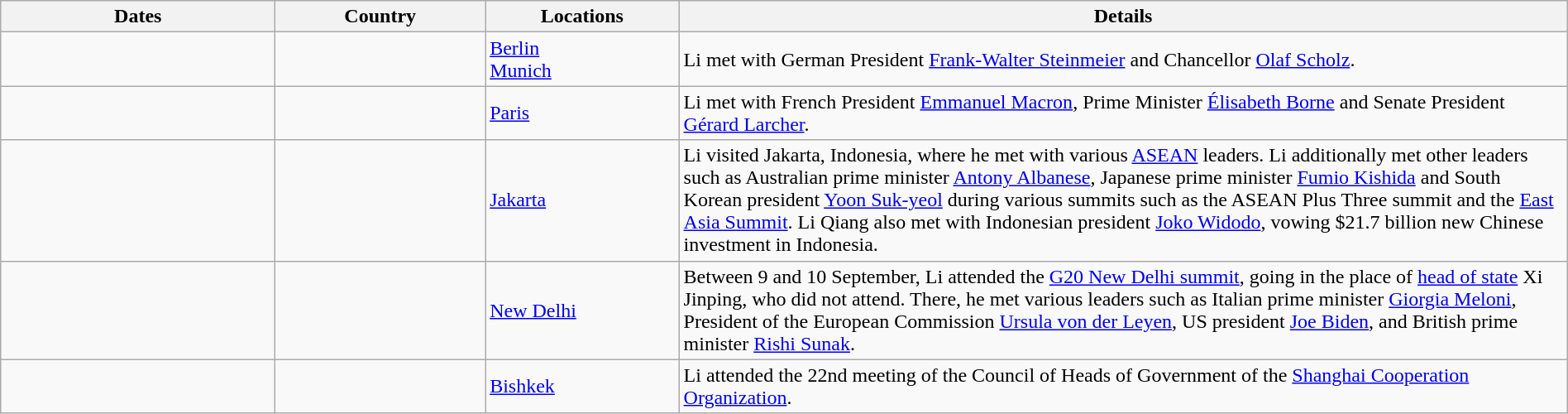<table class="wikitable sortable" style="margin:1em auto 1em auto;">
<tr>
<th style="width: 17%;">Dates</th>
<th style="width: 13%;">Country</th>
<th style="width: 12%;">Locations</th>
<th style="width: 55%;">Details</th>
</tr>
<tr>
<td></td>
<td></td>
<td><a href='#'>Berlin</a><br><a href='#'>Munich</a></td>
<td>Li met with German President <a href='#'>Frank-Walter Steinmeier</a> and Chancellor <a href='#'>Olaf Scholz</a>.</td>
</tr>
<tr>
<td></td>
<td></td>
<td><a href='#'>Paris</a></td>
<td>Li met with French President <a href='#'>Emmanuel Macron</a>, Prime Minister <a href='#'>Élisabeth Borne</a> and Senate President <a href='#'>Gérard Larcher</a>.</td>
</tr>
<tr>
<td></td>
<td></td>
<td><a href='#'>Jakarta</a></td>
<td>Li visited Jakarta, Indonesia, where he met with various <a href='#'>ASEAN</a> leaders. Li additionally met other leaders such as Australian prime minister <a href='#'>Antony Albanese</a>, Japanese prime minister <a href='#'>Fumio Kishida</a> and South Korean president <a href='#'>Yoon Suk-yeol</a> during various summits such as the ASEAN Plus Three summit and the <a href='#'>East Asia Summit</a>. Li Qiang also met with Indonesian president <a href='#'>Joko Widodo</a>, vowing $21.7 billion new Chinese investment in Indonesia.</td>
</tr>
<tr>
<td></td>
<td></td>
<td><a href='#'>New Delhi</a></td>
<td>Between 9 and 10 September, Li attended the <a href='#'>G20 New Delhi summit</a>, going in the place of <a href='#'>head of state</a> Xi Jinping, who did not attend. There, he met various leaders such as Italian prime minister <a href='#'>Giorgia Meloni</a>, President of the European Commission <a href='#'>Ursula von der Leyen</a>, US president <a href='#'>Joe Biden</a>, and British prime minister <a href='#'>Rishi Sunak</a>.</td>
</tr>
<tr>
<td></td>
<td></td>
<td><a href='#'>Bishkek</a></td>
<td>Li attended the 22nd meeting of the Council of Heads of Government of the <a href='#'>Shanghai Cooperation Organization</a>.</td>
</tr>
</table>
